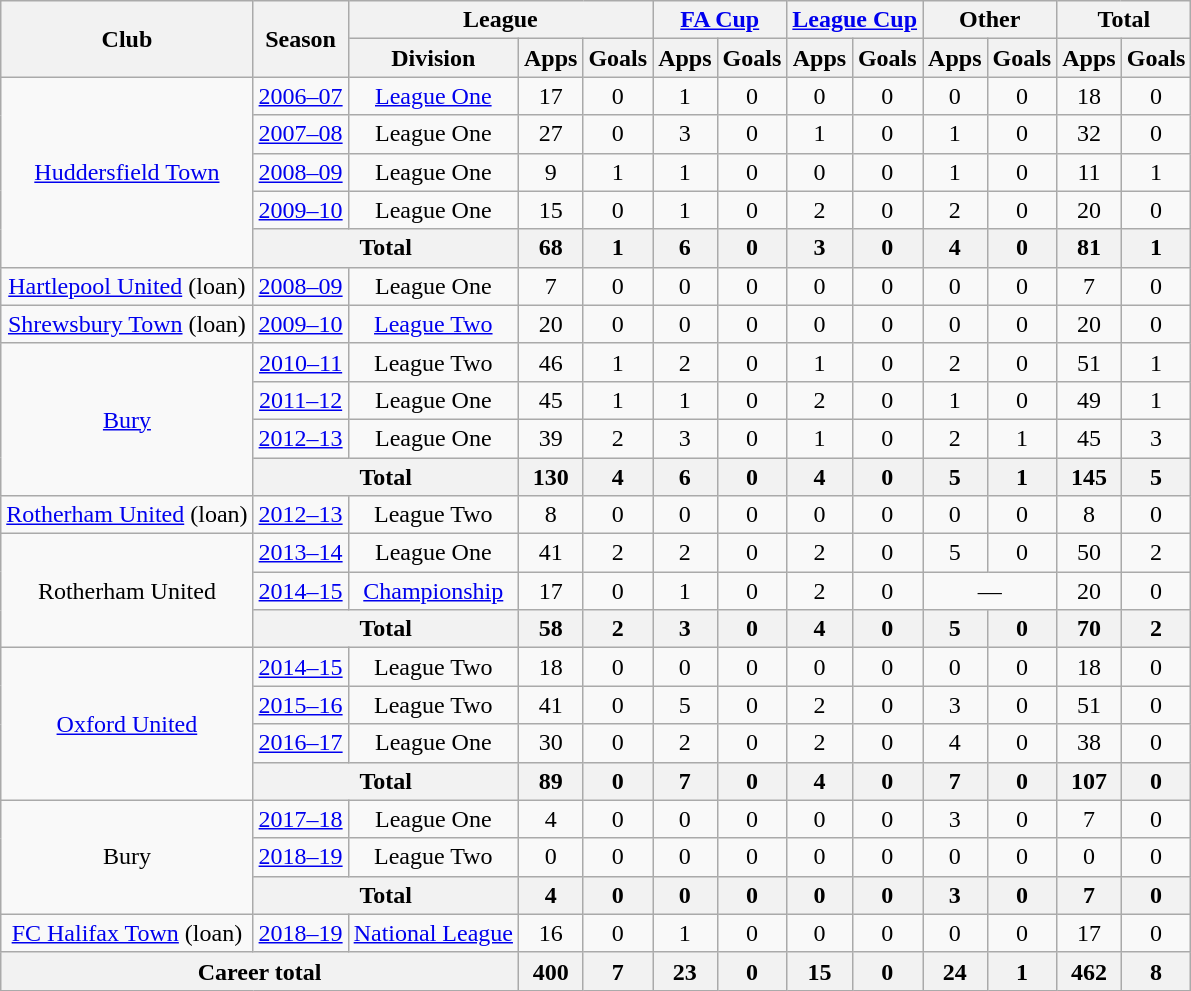<table class="wikitable" style="text-align:center">
<tr>
<th rowspan="2">Club</th>
<th rowspan="2">Season</th>
<th colspan="3">League</th>
<th colspan="2"><a href='#'>FA Cup</a></th>
<th colspan="2"><a href='#'>League Cup</a></th>
<th colspan="2">Other</th>
<th colspan="2">Total</th>
</tr>
<tr>
<th>Division</th>
<th>Apps</th>
<th>Goals</th>
<th>Apps</th>
<th>Goals</th>
<th>Apps</th>
<th>Goals</th>
<th>Apps</th>
<th>Goals</th>
<th>Apps</th>
<th>Goals</th>
</tr>
<tr>
<td rowspan="5"><a href='#'>Huddersfield Town</a></td>
<td><a href='#'>2006–07</a></td>
<td><a href='#'>League One</a></td>
<td>17</td>
<td>0</td>
<td>1</td>
<td>0</td>
<td>0</td>
<td>0</td>
<td>0</td>
<td>0</td>
<td>18</td>
<td>0</td>
</tr>
<tr>
<td><a href='#'>2007–08</a></td>
<td>League One</td>
<td>27</td>
<td>0</td>
<td>3</td>
<td>0</td>
<td>1</td>
<td>0</td>
<td>1</td>
<td>0</td>
<td>32</td>
<td>0</td>
</tr>
<tr>
<td><a href='#'>2008–09</a></td>
<td>League One</td>
<td>9</td>
<td>1</td>
<td>1</td>
<td>0</td>
<td>0</td>
<td>0</td>
<td>1</td>
<td>0</td>
<td>11</td>
<td>1</td>
</tr>
<tr>
<td><a href='#'>2009–10</a></td>
<td>League One</td>
<td>15</td>
<td>0</td>
<td>1</td>
<td>0</td>
<td>2</td>
<td>0</td>
<td>2</td>
<td>0</td>
<td>20</td>
<td>0</td>
</tr>
<tr>
<th colspan="2">Total</th>
<th>68</th>
<th>1</th>
<th>6</th>
<th>0</th>
<th>3</th>
<th>0</th>
<th>4</th>
<th>0</th>
<th>81</th>
<th>1</th>
</tr>
<tr>
<td><a href='#'>Hartlepool United</a> (loan)</td>
<td><a href='#'>2008–09</a></td>
<td>League One</td>
<td>7</td>
<td>0</td>
<td>0</td>
<td>0</td>
<td>0</td>
<td>0</td>
<td>0</td>
<td>0</td>
<td>7</td>
<td>0</td>
</tr>
<tr>
<td><a href='#'>Shrewsbury Town</a> (loan)</td>
<td><a href='#'>2009–10</a></td>
<td><a href='#'>League Two</a></td>
<td>20</td>
<td>0</td>
<td>0</td>
<td>0</td>
<td>0</td>
<td>0</td>
<td>0</td>
<td>0</td>
<td>20</td>
<td>0</td>
</tr>
<tr>
<td rowspan="4"><a href='#'>Bury</a></td>
<td><a href='#'>2010–11</a></td>
<td>League Two</td>
<td>46</td>
<td>1</td>
<td>2</td>
<td>0</td>
<td>1</td>
<td>0</td>
<td>2</td>
<td>0</td>
<td>51</td>
<td>1</td>
</tr>
<tr>
<td><a href='#'>2011–12</a></td>
<td>League One</td>
<td>45</td>
<td>1</td>
<td>1</td>
<td>0</td>
<td>2</td>
<td>0</td>
<td>1</td>
<td>0</td>
<td>49</td>
<td>1</td>
</tr>
<tr>
<td><a href='#'>2012–13</a></td>
<td>League One</td>
<td>39</td>
<td>2</td>
<td>3</td>
<td>0</td>
<td>1</td>
<td>0</td>
<td>2</td>
<td>1</td>
<td>45</td>
<td>3</td>
</tr>
<tr>
<th colspan="2">Total</th>
<th>130</th>
<th>4</th>
<th>6</th>
<th>0</th>
<th>4</th>
<th>0</th>
<th>5</th>
<th>1</th>
<th>145</th>
<th>5</th>
</tr>
<tr>
<td><a href='#'>Rotherham United</a> (loan)</td>
<td><a href='#'>2012–13</a></td>
<td>League Two</td>
<td>8</td>
<td>0</td>
<td>0</td>
<td>0</td>
<td>0</td>
<td>0</td>
<td>0</td>
<td>0</td>
<td>8</td>
<td>0</td>
</tr>
<tr>
<td rowspan="3">Rotherham United</td>
<td><a href='#'>2013–14</a></td>
<td>League One</td>
<td>41</td>
<td>2</td>
<td>2</td>
<td>0</td>
<td>2</td>
<td>0</td>
<td>5</td>
<td>0</td>
<td>50</td>
<td>2</td>
</tr>
<tr>
<td><a href='#'>2014–15</a></td>
<td><a href='#'>Championship</a></td>
<td>17</td>
<td>0</td>
<td>1</td>
<td>0</td>
<td>2</td>
<td>0</td>
<td colspan="2">—</td>
<td>20</td>
<td>0</td>
</tr>
<tr>
<th colspan="2">Total</th>
<th>58</th>
<th>2</th>
<th>3</th>
<th>0</th>
<th>4</th>
<th>0</th>
<th>5</th>
<th>0</th>
<th>70</th>
<th>2</th>
</tr>
<tr>
<td rowspan="4"><a href='#'>Oxford United</a></td>
<td><a href='#'>2014–15</a></td>
<td>League Two</td>
<td>18</td>
<td>0</td>
<td>0</td>
<td>0</td>
<td>0</td>
<td>0</td>
<td>0</td>
<td>0</td>
<td>18</td>
<td>0</td>
</tr>
<tr>
<td><a href='#'>2015–16</a></td>
<td>League Two</td>
<td>41</td>
<td>0</td>
<td>5</td>
<td>0</td>
<td>2</td>
<td>0</td>
<td>3</td>
<td>0</td>
<td>51</td>
<td>0</td>
</tr>
<tr>
<td><a href='#'>2016–17</a></td>
<td>League One</td>
<td>30</td>
<td>0</td>
<td>2</td>
<td>0</td>
<td>2</td>
<td>0</td>
<td>4</td>
<td>0</td>
<td>38</td>
<td>0</td>
</tr>
<tr>
<th colspan="2">Total</th>
<th>89</th>
<th>0</th>
<th>7</th>
<th>0</th>
<th>4</th>
<th>0</th>
<th>7</th>
<th>0</th>
<th>107</th>
<th>0</th>
</tr>
<tr>
<td rowspan="3">Bury</td>
<td><a href='#'>2017–18</a></td>
<td>League One</td>
<td>4</td>
<td>0</td>
<td>0</td>
<td>0</td>
<td>0</td>
<td>0</td>
<td>3</td>
<td>0</td>
<td>7</td>
<td>0</td>
</tr>
<tr>
<td><a href='#'>2018–19</a></td>
<td>League Two</td>
<td>0</td>
<td>0</td>
<td>0</td>
<td>0</td>
<td>0</td>
<td>0</td>
<td>0</td>
<td>0</td>
<td>0</td>
<td>0</td>
</tr>
<tr>
<th colspan="2">Total</th>
<th>4</th>
<th>0</th>
<th>0</th>
<th>0</th>
<th>0</th>
<th>0</th>
<th>3</th>
<th>0</th>
<th>7</th>
<th>0</th>
</tr>
<tr>
<td><a href='#'>FC Halifax Town</a> (loan)</td>
<td><a href='#'>2018–19</a></td>
<td><a href='#'>National League</a></td>
<td>16</td>
<td>0</td>
<td>1</td>
<td>0</td>
<td>0</td>
<td>0</td>
<td>0</td>
<td>0</td>
<td>17</td>
<td>0</td>
</tr>
<tr>
<th colspan="3">Career total</th>
<th>400</th>
<th>7</th>
<th>23</th>
<th>0</th>
<th>15</th>
<th>0</th>
<th>24</th>
<th>1</th>
<th>462</th>
<th>8</th>
</tr>
</table>
